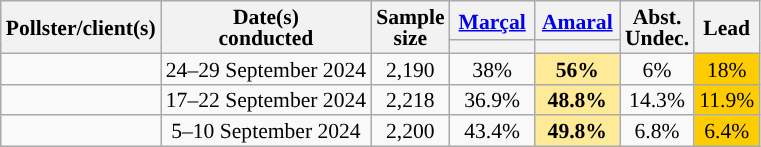<table class="wikitable" style="text-align:center;font-size:90%;line-height:14px;">
<tr>
<th rowspan="2">Pollster/client(s)</th>
<th rowspan="2">Date(s)<br>conducted</th>
<th rowspan="2" data-sort-type="number">Sample<br>size</th>
<th class="unsortable" style="width:50px;"><a href='#'>Marçal</a><br></th>
<th class="unsortable" style="width:50px;"><a href='#'>Amaral</a><br></th>
<th rowspan="2" class="unsortable">Abst.<br>Undec.</th>
<th rowspan="2" data-sort-type="number">Lead</th>
</tr>
<tr>
<th data-sort-type="number" class="sortable" style="background:"></th>
<th data-sort-type="number" class="sortable" style="background:"></th>
</tr>
<tr>
<td></td>
<td>24–29 September 2024</td>
<td>2,190</td>
<td>38%</td>
<td style="background:#ffea98;"><strong>56%</strong></td>
<td>6%</td>
<td style="background:#FFCC00;">18%</td>
</tr>
<tr>
<td></td>
<td>17–22 September 2024</td>
<td>2,218</td>
<td>36.9%</td>
<td style="background:#ffea98;"><strong>48.8%</strong></td>
<td>14.3%</td>
<td style="background:#FFCC00;">11.9%</td>
</tr>
<tr>
<td></td>
<td>5–10 September 2024</td>
<td>2,200</td>
<td>43.4%</td>
<td style="background:#ffea98;"><strong>49.8%</strong></td>
<td>6.8%</td>
<td style="background:#FFCC00;">6.4%</td>
</tr>
</table>
